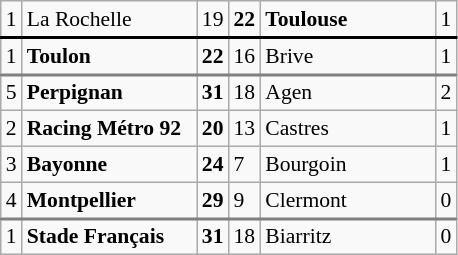<table class="wikitable left" cellpadding="0" cellspacing="0" style="font-size:90%;">
<tr>
<td>1</td>
<td width="110px">La Rochelle</td>
<td>19</td>
<td><strong>22</strong></td>
<td width="110px"><strong>Toulouse</strong></td>
<td>1</td>
</tr>
<tr style="border-top:2px solid black;">
<td>1</td>
<td><strong>Toulon</strong></td>
<td><strong>22</strong></td>
<td>16</td>
<td>Brive</td>
<td>1</td>
</tr>
<tr style="border-top:2px solid grey;">
<td>5</td>
<td><strong>Perpignan</strong></td>
<td><strong>31</strong></td>
<td>18</td>
<td>Agen</td>
<td>2</td>
</tr>
<tr>
<td>2</td>
<td><strong>Racing Métro 92</strong></td>
<td><strong>20</strong></td>
<td>13</td>
<td>Castres</td>
<td>1</td>
</tr>
<tr>
<td>3</td>
<td><strong>Bayonne</strong></td>
<td><strong>24</strong></td>
<td>7</td>
<td>Bourgoin</td>
<td>1</td>
</tr>
<tr>
<td>4</td>
<td><strong>Montpellier</strong></td>
<td><strong>29</strong></td>
<td>9</td>
<td>Clermont</td>
<td>0</td>
</tr>
<tr style="border-top:2px solid grey;">
<td>1</td>
<td><strong>Stade Français</strong></td>
<td><strong>31</strong></td>
<td>18</td>
<td>Biarritz</td>
<td>0</td>
</tr>
</table>
